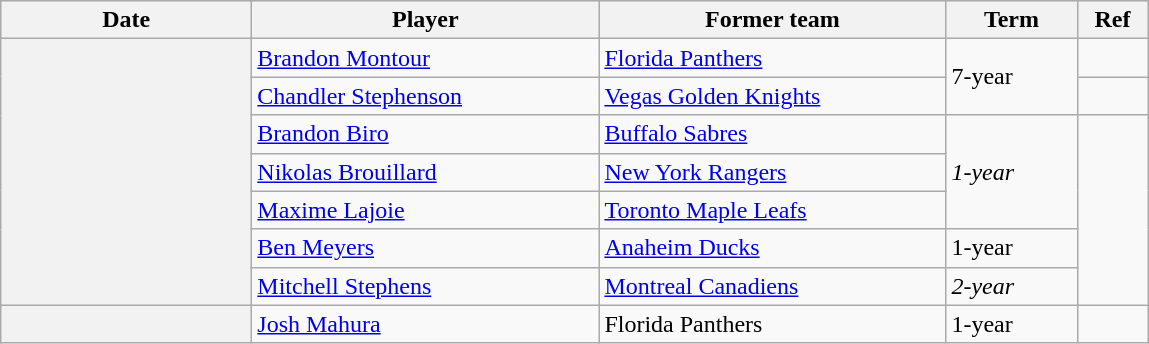<table class="wikitable">
<tr style="background:#ddd; text-align:center;">
<th style="width: 10em;">Date</th>
<th style="width: 14em;">Player</th>
<th style="width: 14em;">Former team</th>
<th style="width: 5em;">Term</th>
<th style="width: 2.5em;">Ref</th>
</tr>
<tr>
<th scope="rowgoup" rowspan="7"></th>
<td><a href='#'>Brandon Montour</a></td>
<td><a href='#'>Florida Panthers</a></td>
<td rowspan=2>7-year</td>
<td></td>
</tr>
<tr>
<td><a href='#'>Chandler Stephenson</a></td>
<td><a href='#'>Vegas Golden Knights</a></td>
<td></td>
</tr>
<tr>
<td><a href='#'>Brandon Biro</a></td>
<td><a href='#'>Buffalo Sabres</a></td>
<td rowspan="3"><em>1-year</em></td>
<td rowspan="5"></td>
</tr>
<tr>
<td><a href='#'>Nikolas Brouillard</a></td>
<td><a href='#'>New York Rangers</a></td>
</tr>
<tr>
<td><a href='#'>Maxime Lajoie</a></td>
<td><a href='#'>Toronto Maple Leafs</a></td>
</tr>
<tr>
<td><a href='#'>Ben Meyers</a></td>
<td><a href='#'>Anaheim Ducks</a></td>
<td>1-year</td>
</tr>
<tr>
<td><a href='#'>Mitchell Stephens</a></td>
<td><a href='#'>Montreal Canadiens</a></td>
<td><em>2-year</em></td>
</tr>
<tr>
<th scope="row"></th>
<td><a href='#'>Josh Mahura</a></td>
<td>Florida Panthers</td>
<td>1-year</td>
<td></td>
</tr>
</table>
